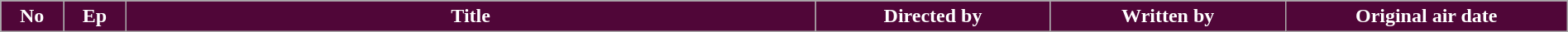<table class="wikitable plainrowheaders" style="width:100%; margin:auto;">
<tr>
<th scope="col" style="background-color: #500638; color: #ffffff; width:4%">No</th>
<th scope="col" style="background-color: #500638; color: #ffffff; width:4%">Ep</th>
<th scope="col" style="background-color: #500638; color: #ffffff;">Title</th>
<th scope="col" style="background-color: #500638; color: #ffffff; width:15%">Directed by</th>
<th scope="col" style="background-color: #500638; color: #ffffff; width:15%">Written by</th>
<th scope="col" style="background-color: #500638; color: #ffffff; width:18%">Original air date<br>













</th>
</tr>
</table>
